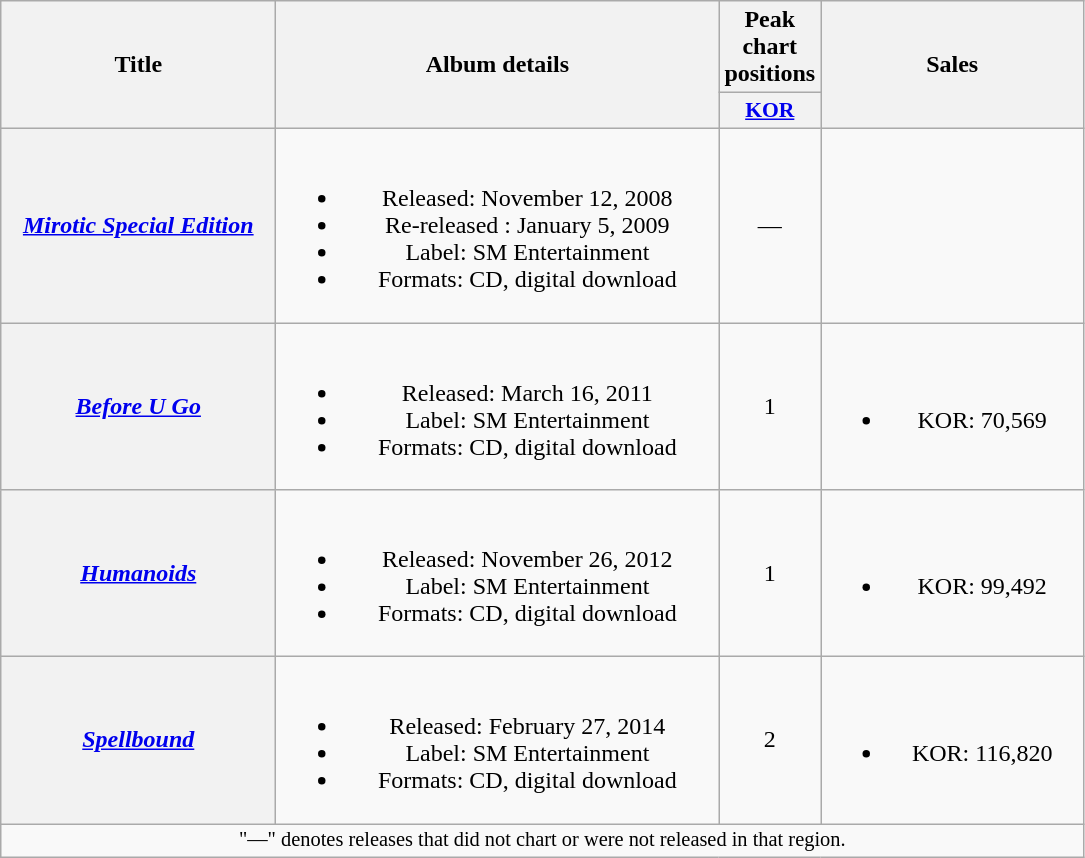<table class="wikitable plainrowheaders" style="text-align:center;">
<tr>
<th rowspan="2" scope="col" style="width:11em;">Title</th>
<th rowspan="2" scope="col" style="width:18em;">Album details</th>
<th scope="col">Peak chart positions</th>
<th rowspan="2" scope="col" style="width:10.5em;">Sales</th>
</tr>
<tr>
<th scope="col" style="width:3em;font-size:90%;"><a href='#'>KOR</a><br></th>
</tr>
<tr>
<th scope="row"><em><a href='#'>Mirotic Special Edition</a></em></th>
<td><br><ul><li>Released: November 12, 2008</li><li>Re-released : January 5, 2009</li><li>Label: SM Entertainment</li><li>Formats: CD, digital download</li></ul></td>
<td>—</td>
<td></td>
</tr>
<tr>
<th scope="row"><em><a href='#'>Before U Go</a></em></th>
<td><br><ul><li>Released: March 16, 2011</li><li>Label: SM Entertainment</li><li>Formats: CD, digital download</li></ul></td>
<td>1</td>
<td><br><ul><li>KOR: 70,569</li></ul></td>
</tr>
<tr>
<th scope="row"><em><a href='#'>Humanoids</a></em></th>
<td><br><ul><li>Released: November 26, 2012</li><li>Label: SM Entertainment</li><li>Formats: CD, digital download</li></ul></td>
<td>1</td>
<td><br><ul><li>KOR: 99,492</li></ul></td>
</tr>
<tr>
<th scope="row"><em><a href='#'>Spellbound</a></em></th>
<td><br><ul><li>Released: February 27, 2014</li><li>Label: SM Entertainment</li><li>Formats: CD, digital download</li></ul></td>
<td>2</td>
<td><br><ul><li>KOR: 116,820</li></ul></td>
</tr>
<tr>
<td colspan="4" style="font-size:85%">"—" denotes releases that did not chart or were not released in that region.</td>
</tr>
</table>
